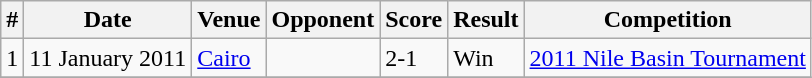<table class="wikitable">
<tr>
<th>#</th>
<th>Date</th>
<th>Venue</th>
<th>Opponent</th>
<th>Score</th>
<th>Result</th>
<th>Competition</th>
</tr>
<tr>
<td>1</td>
<td>11 January 2011</td>
<td><a href='#'>Cairo</a></td>
<td></td>
<td>2-1</td>
<td>Win</td>
<td><a href='#'>2011 Nile Basin Tournament</a></td>
</tr>
<tr>
</tr>
</table>
